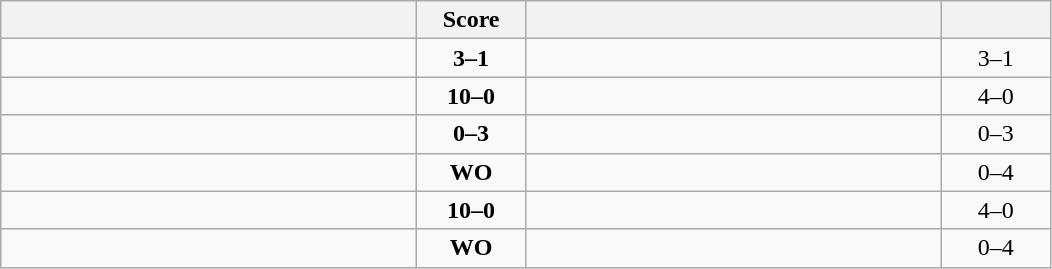<table class="wikitable" style="text-align: center; ">
<tr>
<th align="right" width="270"></th>
<th width="65">Score</th>
<th align="left" width="270"></th>
<th width="65"></th>
</tr>
<tr>
<td align="left"><strong></strong></td>
<td><strong>3–1</strong></td>
<td align="left"></td>
<td>3–1 <strong></strong></td>
</tr>
<tr>
<td align="left"><strong></strong></td>
<td><strong>10–0</strong></td>
<td align="left"></td>
<td>4–0 <strong></strong></td>
</tr>
<tr>
<td align="left"></td>
<td><strong>0–3</strong></td>
<td align="left"><strong></strong></td>
<td>0–3 <strong></strong></td>
</tr>
<tr>
<td align="left"></td>
<td><strong>WO</strong></td>
<td align="left"><strong></strong></td>
<td>0–4 <strong></strong></td>
</tr>
<tr>
<td align="left"><strong></strong></td>
<td><strong>10–0</strong></td>
<td align="left"></td>
<td>4–0 <strong></strong></td>
</tr>
<tr>
<td align="left"></td>
<td><strong>WO</strong></td>
<td align="left"><strong></strong></td>
<td>0–4 <strong></strong></td>
</tr>
</table>
